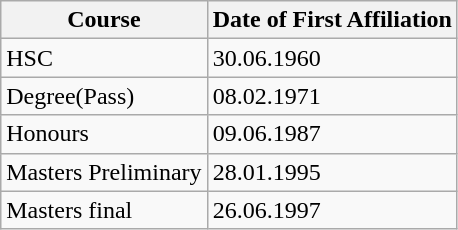<table class="wikitable">
<tr>
<th>Course</th>
<th>Date of First Affiliation</th>
</tr>
<tr>
<td>HSC</td>
<td>30.06.1960</td>
</tr>
<tr>
<td>Degree(Pass)</td>
<td>08.02.1971</td>
</tr>
<tr>
<td>Honours</td>
<td>09.06.1987</td>
</tr>
<tr>
<td>Masters Preliminary</td>
<td>28.01.1995</td>
</tr>
<tr>
<td>Masters final</td>
<td>26.06.1997</td>
</tr>
</table>
